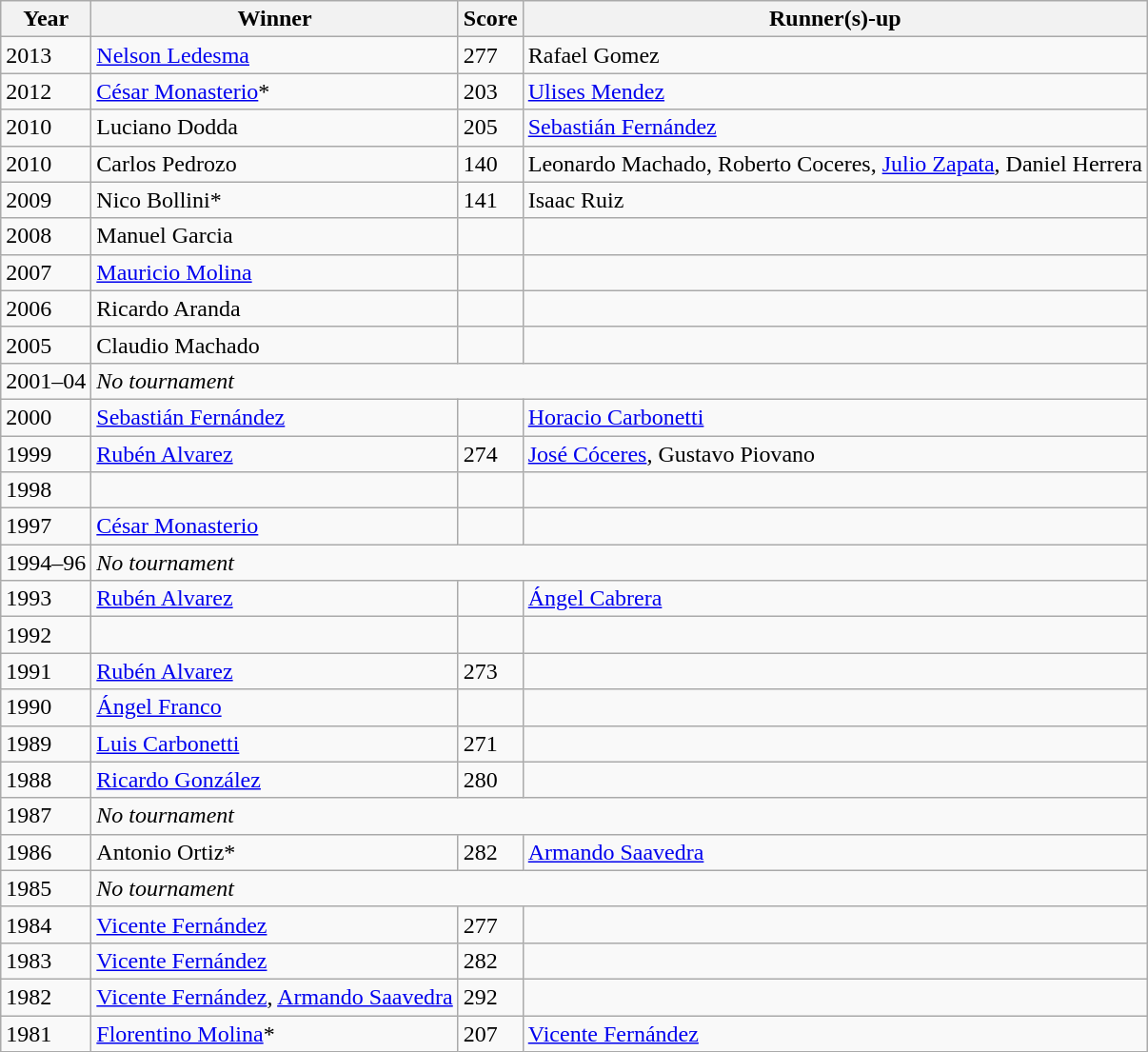<table class=wikitable>
<tr>
<th>Year</th>
<th>Winner</th>
<th>Score</th>
<th>Runner(s)-up</th>
</tr>
<tr>
<td>2013</td>
<td><a href='#'>Nelson Ledesma</a></td>
<td>277</td>
<td>Rafael Gomez</td>
</tr>
<tr>
<td>2012</td>
<td><a href='#'>César Monasterio</a>*</td>
<td>203</td>
<td><a href='#'>Ulises Mendez</a></td>
</tr>
<tr>
<td>2010</td>
<td>Luciano Dodda</td>
<td>205</td>
<td><a href='#'>Sebastián Fernández</a></td>
</tr>
<tr>
<td>2010</td>
<td>Carlos Pedrozo</td>
<td>140</td>
<td>Leonardo Machado, Roberto Coceres, <a href='#'>Julio Zapata</a>, Daniel Herrera</td>
</tr>
<tr>
<td>2009</td>
<td>Nico Bollini*</td>
<td>141</td>
<td>Isaac Ruiz</td>
</tr>
<tr>
<td>2008</td>
<td>Manuel Garcia</td>
<td></td>
<td></td>
</tr>
<tr>
<td>2007</td>
<td><a href='#'>Mauricio Molina</a></td>
<td></td>
<td></td>
</tr>
<tr>
<td>2006</td>
<td>Ricardo Aranda</td>
<td></td>
<td></td>
</tr>
<tr>
<td>2005</td>
<td>Claudio Machado</td>
<td></td>
<td></td>
</tr>
<tr>
<td>2001–04</td>
<td colspan=3><em>No tournament</em></td>
</tr>
<tr>
<td>2000</td>
<td><a href='#'>Sebastián Fernández</a></td>
<td></td>
<td><a href='#'>Horacio Carbonetti</a></td>
</tr>
<tr>
<td>1999</td>
<td><a href='#'>Rubén Alvarez</a></td>
<td>274</td>
<td><a href='#'>José Cóceres</a>, Gustavo Piovano</td>
</tr>
<tr>
<td>1998</td>
<td></td>
<td></td>
<td></td>
</tr>
<tr>
<td>1997</td>
<td><a href='#'>César Monasterio</a></td>
<td></td>
<td></td>
</tr>
<tr>
<td>1994–96</td>
<td colspan=3><em>No tournament</em></td>
</tr>
<tr>
<td>1993</td>
<td><a href='#'>Rubén Alvarez</a></td>
<td></td>
<td><a href='#'>Ángel Cabrera</a></td>
</tr>
<tr>
<td>1992</td>
<td></td>
<td></td>
<td></td>
</tr>
<tr>
<td>1991</td>
<td><a href='#'>Rubén Alvarez</a></td>
<td>273</td>
<td></td>
</tr>
<tr>
<td>1990</td>
<td><a href='#'>Ángel Franco</a></td>
<td></td>
<td></td>
</tr>
<tr>
<td>1989</td>
<td><a href='#'>Luis Carbonetti</a></td>
<td>271</td>
<td></td>
</tr>
<tr>
<td>1988</td>
<td><a href='#'>Ricardo González</a></td>
<td>280</td>
<td></td>
</tr>
<tr>
<td>1987</td>
<td colspan=3><em>No tournament</em></td>
</tr>
<tr>
<td>1986</td>
<td>Antonio Ortiz*</td>
<td>282</td>
<td><a href='#'>Armando Saavedra</a></td>
</tr>
<tr>
<td>1985</td>
<td colspan=3><em>No tournament</em></td>
</tr>
<tr>
<td>1984</td>
<td><a href='#'>Vicente Fernández</a></td>
<td>277</td>
<td></td>
</tr>
<tr>
<td>1983</td>
<td><a href='#'>Vicente Fernández</a></td>
<td>282</td>
<td></td>
</tr>
<tr>
<td>1982</td>
<td><a href='#'>Vicente Fernández</a>, <a href='#'>Armando Saavedra</a></td>
<td>292</td>
<td></td>
</tr>
<tr>
<td>1981</td>
<td><a href='#'>Florentino Molina</a>*</td>
<td>207</td>
<td><a href='#'>Vicente Fernández</a></td>
</tr>
</table>
